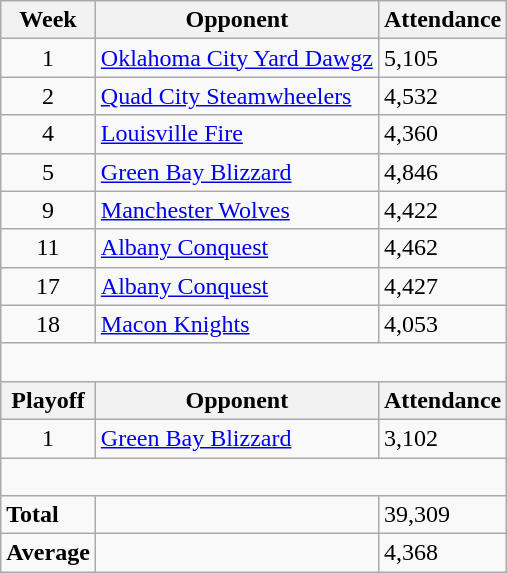<table class="wikitable" align="center">
<tr>
<th>Week</th>
<th>Opponent</th>
<th>Attendance</th>
</tr>
<tr>
<td align="center">1</td>
<td><a href='#'>Oklahoma City Yard Dawgz</a></td>
<td>5,105</td>
</tr>
<tr>
<td align="center">2</td>
<td><a href='#'>Quad City Steamwheelers</a></td>
<td>4,532</td>
</tr>
<tr>
<td align="center">4</td>
<td><a href='#'>Louisville Fire</a></td>
<td>4,360</td>
</tr>
<tr>
<td align="center">5</td>
<td><a href='#'>Green Bay Blizzard</a></td>
<td>4,846</td>
</tr>
<tr>
<td align="center">9</td>
<td><a href='#'>Manchester Wolves</a></td>
<td>4,422</td>
</tr>
<tr>
<td align="center">11</td>
<td><a href='#'>Albany Conquest</a></td>
<td>4,462</td>
</tr>
<tr>
<td align="center">17</td>
<td><a href='#'>Albany Conquest</a></td>
<td>4,427</td>
</tr>
<tr>
<td align="center">18</td>
<td><a href='#'>Macon Knights</a></td>
<td>4,053</td>
</tr>
<tr>
<td colspan="3"> </td>
</tr>
<tr>
<th>Playoff</th>
<th>Opponent</th>
<th>Attendance</th>
</tr>
<tr>
<td align="center">1</td>
<td><a href='#'>Green Bay Blizzard</a></td>
<td>3,102</td>
</tr>
<tr>
<td colspan="3"> </td>
</tr>
<tr>
<td><strong>Total</strong></td>
<td></td>
<td>39,309</td>
</tr>
<tr>
<td><strong>Average</strong></td>
<td></td>
<td>4,368</td>
</tr>
</table>
